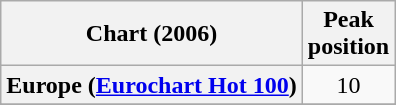<table class="wikitable sortable plainrowheaders" style="text-align:center">
<tr>
<th scope="col">Chart (2006)</th>
<th scope="col">Peak<br>position</th>
</tr>
<tr>
<th scope="row">Europe (<a href='#'>Eurochart Hot 100</a>)</th>
<td>10</td>
</tr>
<tr>
</tr>
<tr>
</tr>
<tr>
</tr>
</table>
